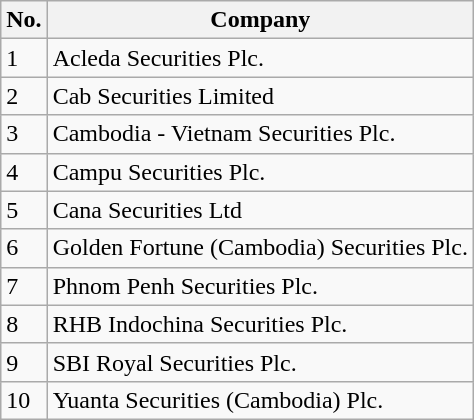<table class="wikitable">
<tr>
<th>No.</th>
<th>Company</th>
</tr>
<tr>
<td>1</td>
<td>Acleda Securities Plc.</td>
</tr>
<tr>
<td>2</td>
<td>Cab Securities Limited</td>
</tr>
<tr>
<td>3</td>
<td>Cambodia - Vietnam Securities Plc.</td>
</tr>
<tr>
<td>4</td>
<td>Campu Securities Plc.</td>
</tr>
<tr>
<td>5</td>
<td>Cana Securities Ltd</td>
</tr>
<tr>
<td>6</td>
<td>Golden Fortune (Cambodia) Securities Plc.</td>
</tr>
<tr>
<td>7</td>
<td>Phnom Penh Securities Plc.</td>
</tr>
<tr>
<td>8</td>
<td>RHB Indochina Securities Plc.</td>
</tr>
<tr>
<td>9</td>
<td>SBI Royal Securities Plc.</td>
</tr>
<tr>
<td>10</td>
<td>Yuanta Securities (Cambodia) Plc.</td>
</tr>
</table>
